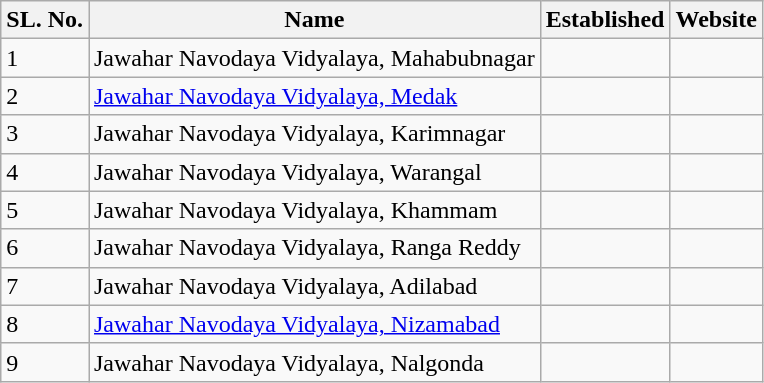<table class="wikitable sortable mw-collapsible">
<tr>
<th>SL. No.</th>
<th>Name</th>
<th>Established</th>
<th>Website</th>
</tr>
<tr>
<td>1</td>
<td>Jawahar Navodaya Vidyalaya, Mahabubnagar</td>
<td></td>
<td></td>
</tr>
<tr>
<td>2</td>
<td><a href='#'>Jawahar Navodaya Vidyalaya, Medak</a></td>
<td></td>
<td></td>
</tr>
<tr>
<td>3</td>
<td>Jawahar Navodaya Vidyalaya, Karimnagar</td>
<td></td>
<td></td>
</tr>
<tr>
<td>4</td>
<td>Jawahar Navodaya Vidyalaya, Warangal</td>
<td></td>
<td></td>
</tr>
<tr>
<td>5</td>
<td>Jawahar Navodaya Vidyalaya, Khammam</td>
<td></td>
<td></td>
</tr>
<tr>
<td>6</td>
<td>Jawahar Navodaya Vidyalaya, Ranga Reddy</td>
<td></td>
<td></td>
</tr>
<tr>
<td>7</td>
<td>Jawahar Navodaya Vidyalaya, Adilabad</td>
<td></td>
<td></td>
</tr>
<tr>
<td>8</td>
<td><a href='#'>Jawahar Navodaya Vidyalaya, Nizamabad</a></td>
<td></td>
<td></td>
</tr>
<tr>
<td>9</td>
<td>Jawahar Navodaya Vidyalaya, Nalgonda</td>
<td></td>
<td></td>
</tr>
</table>
